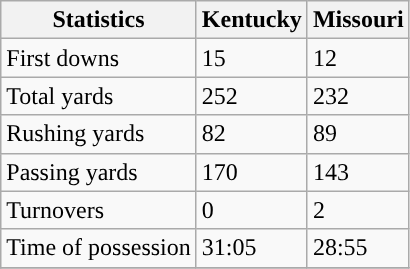<table class="wikitable" style="float: left;">
<tr>
<th>Statistics</th>
<th>Kentucky</th>
<th>Missouri</th>
</tr>
<tr>
<td>First downs</td>
<td>15</td>
<td>12</td>
</tr>
<tr>
<td>Total yards</td>
<td>252</td>
<td>232</td>
</tr>
<tr>
<td>Rushing yards</td>
<td>82</td>
<td>89</td>
</tr>
<tr>
<td>Passing yards</td>
<td>170</td>
<td>143</td>
</tr>
<tr>
<td>Turnovers</td>
<td>0</td>
<td>2</td>
</tr>
<tr>
<td>Time of possession</td>
<td>31:05</td>
<td>28:55</td>
</tr>
<tr>
</tr>
</table>
